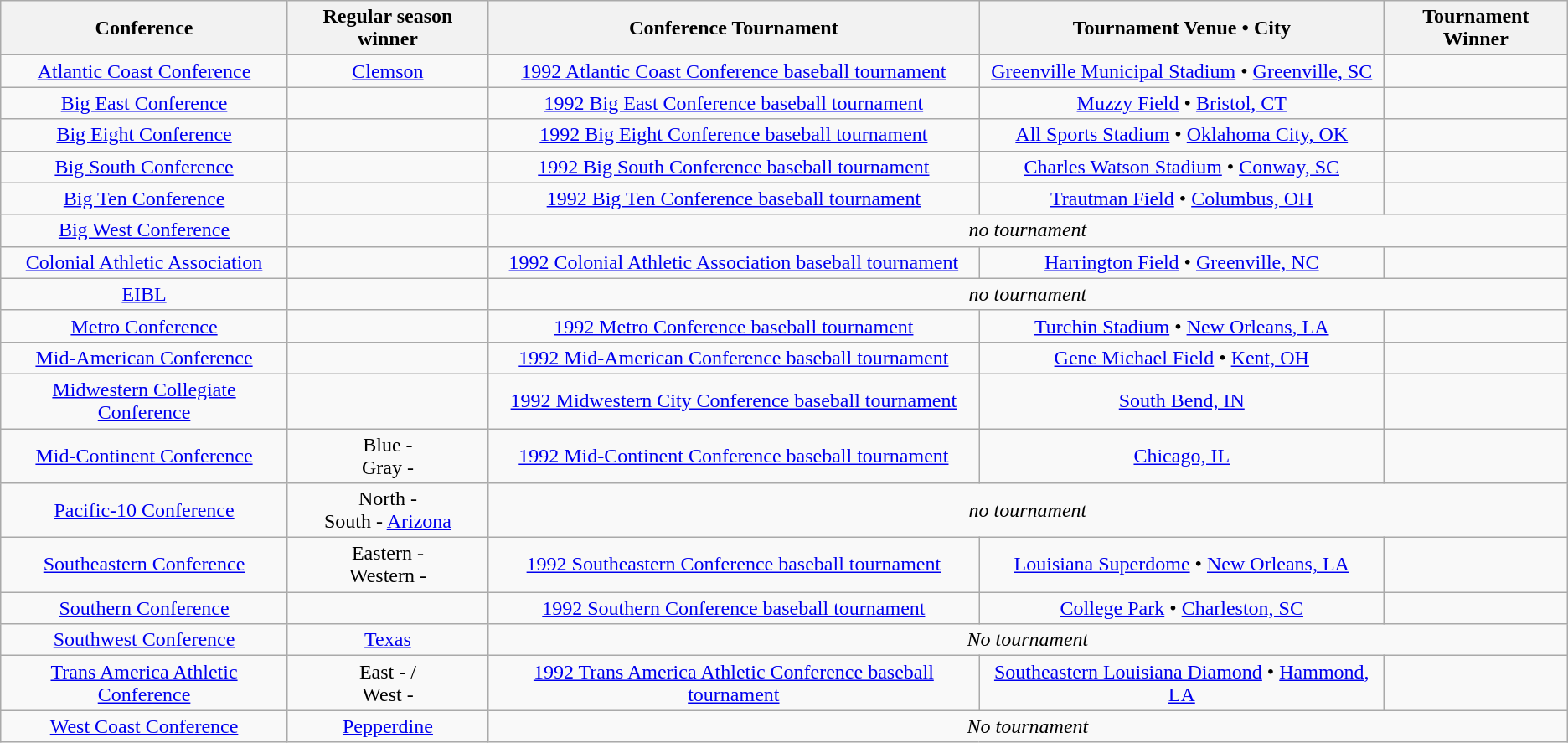<table class="wikitable" style="text-align:center;">
<tr>
<th>Conference</th>
<th>Regular season winner</th>
<th>Conference Tournament</th>
<th>Tournament Venue • City</th>
<th>Tournament Winner</th>
</tr>
<tr>
<td><a href='#'>Atlantic Coast Conference</a></td>
<td><a href='#'>Clemson</a></td>
<td><a href='#'>1992 Atlantic Coast Conference baseball tournament</a></td>
<td><a href='#'>Greenville Municipal Stadium</a> • <a href='#'>Greenville, SC</a></td>
<td></td>
</tr>
<tr>
<td><a href='#'>Big East Conference</a></td>
<td></td>
<td><a href='#'>1992 Big East Conference baseball tournament</a></td>
<td><a href='#'>Muzzy Field</a> • <a href='#'>Bristol, CT</a></td>
<td></td>
</tr>
<tr>
<td><a href='#'>Big Eight Conference</a></td>
<td></td>
<td><a href='#'>1992 Big Eight Conference baseball tournament</a></td>
<td><a href='#'>All Sports Stadium</a> • <a href='#'>Oklahoma City, OK</a></td>
<td></td>
</tr>
<tr>
<td><a href='#'>Big South Conference</a></td>
<td></td>
<td><a href='#'>1992 Big South Conference baseball tournament</a></td>
<td><a href='#'>Charles Watson Stadium</a> • <a href='#'>Conway, SC</a></td>
<td></td>
</tr>
<tr>
<td><a href='#'>Big Ten Conference</a></td>
<td></td>
<td><a href='#'>1992 Big Ten Conference baseball tournament</a></td>
<td><a href='#'>Trautman Field</a> • <a href='#'>Columbus, OH</a></td>
<td></td>
</tr>
<tr>
<td><a href='#'>Big West Conference</a></td>
<td></td>
<td colspan=3><em>no tournament</em></td>
</tr>
<tr>
<td><a href='#'>Colonial Athletic Association</a></td>
<td></td>
<td><a href='#'>1992 Colonial Athletic Association baseball tournament</a></td>
<td><a href='#'>Harrington Field</a> • <a href='#'>Greenville, NC</a></td>
<td></td>
</tr>
<tr>
<td><a href='#'>EIBL</a></td>
<td></td>
<td colspan=3><em>no tournament</em></td>
</tr>
<tr>
<td><a href='#'>Metro Conference</a></td>
<td></td>
<td><a href='#'>1992 Metro Conference baseball tournament</a></td>
<td><a href='#'>Turchin Stadium</a> • <a href='#'>New Orleans, LA</a></td>
<td></td>
</tr>
<tr>
<td><a href='#'>Mid-American Conference</a></td>
<td></td>
<td><a href='#'>1992 Mid-American Conference baseball tournament</a></td>
<td><a href='#'>Gene Michael Field</a> • <a href='#'>Kent, OH</a></td>
<td></td>
</tr>
<tr>
<td><a href='#'>Midwestern Collegiate Conference</a></td>
<td></td>
<td><a href='#'>1992 Midwestern City Conference baseball tournament</a></td>
<td><a href='#'>South Bend, IN</a></td>
<td></td>
</tr>
<tr>
<td><a href='#'>Mid-Continent Conference</a></td>
<td>Blue - <br>Gray - </td>
<td><a href='#'>1992 Mid-Continent Conference baseball tournament</a></td>
<td><a href='#'>Chicago, IL</a></td>
<td></td>
</tr>
<tr>
<td><a href='#'>Pacific-10 Conference</a></td>
<td>North - <br>South - <a href='#'>Arizona</a></td>
<td colspan=3><em>no tournament</em></td>
</tr>
<tr>
<td><a href='#'>Southeastern Conference</a></td>
<td>Eastern - <br>Western - </td>
<td><a href='#'>1992 Southeastern Conference baseball tournament</a></td>
<td><a href='#'>Louisiana Superdome</a> • <a href='#'>New Orleans, LA</a></td>
<td></td>
</tr>
<tr>
<td><a href='#'>Southern Conference</a></td>
<td></td>
<td><a href='#'>1992 Southern Conference baseball tournament</a></td>
<td><a href='#'>College Park</a> • <a href='#'>Charleston, SC</a></td>
<td></td>
</tr>
<tr>
<td><a href='#'>Southwest Conference</a></td>
<td><a href='#'>Texas</a></td>
<td colspan=3><em>No tournament</em></td>
</tr>
<tr>
<td><a href='#'>Trans America Athletic Conference</a></td>
<td>East - /<br>West - </td>
<td><a href='#'>1992 Trans America Athletic Conference baseball tournament</a></td>
<td><a href='#'>Southeastern Louisiana Diamond</a> • <a href='#'>Hammond, LA</a></td>
<td></td>
</tr>
<tr>
<td><a href='#'>West Coast Conference</a></td>
<td><a href='#'>Pepperdine</a></td>
<td colspan=3><em>No tournament</em></td>
</tr>
</table>
